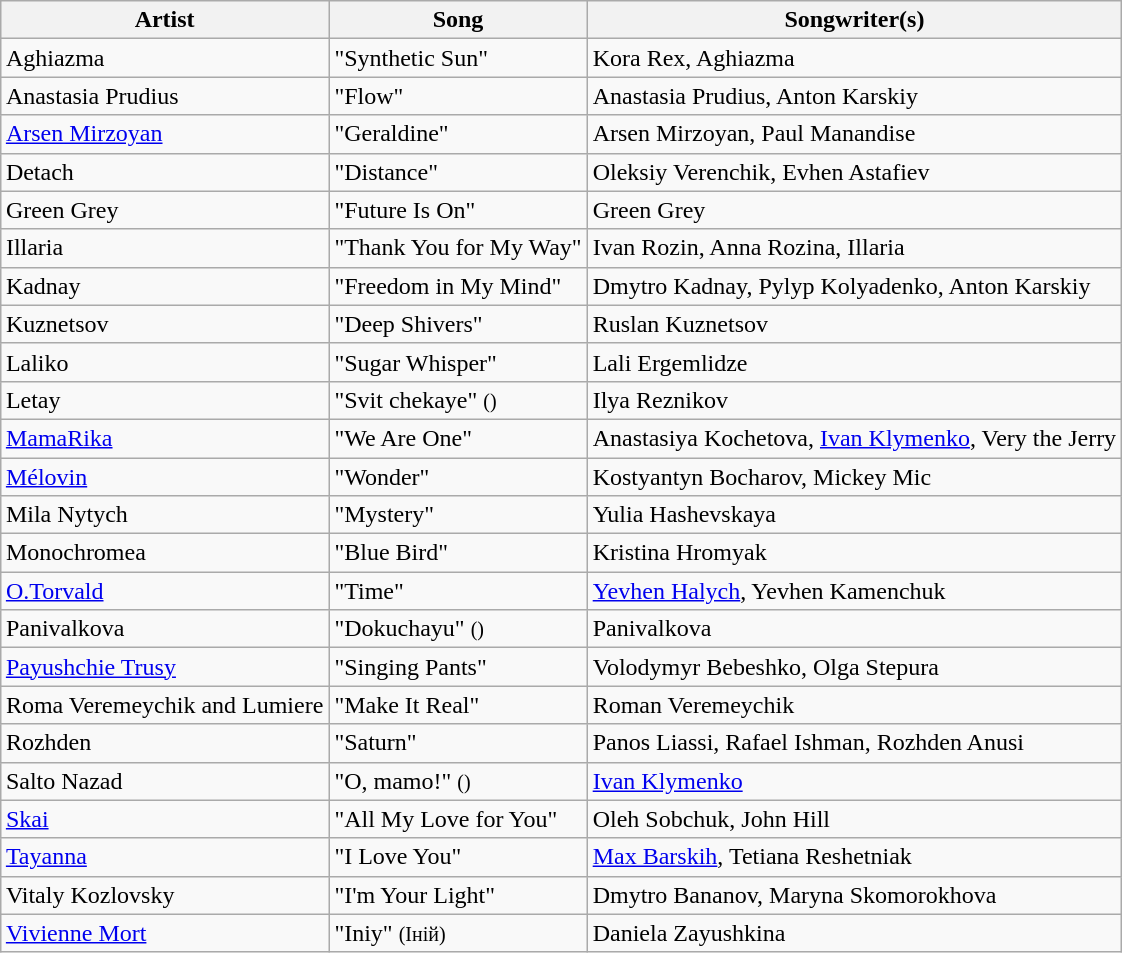<table class="sortable wikitable" style="margin: 1em auto 1em auto">
<tr>
<th>Artist</th>
<th>Song</th>
<th>Songwriter(s)</th>
</tr>
<tr>
<td>Aghiazma</td>
<td>"Synthetic Sun"</td>
<td>Kora Rex, Aghiazma</td>
</tr>
<tr>
<td>Anastasia Prudius</td>
<td>"Flow"</td>
<td>Anastasia Prudius, Anton Karskiy</td>
</tr>
<tr>
<td><a href='#'>Arsen Mirzoyan</a></td>
<td>"Geraldine"</td>
<td>Arsen Mirzoyan, Paul Manandise</td>
</tr>
<tr>
<td>Detach</td>
<td>"Distance"</td>
<td>Oleksiy Verenchik, Evhen Astafiev</td>
</tr>
<tr>
<td>Green Grey</td>
<td>"Future Is On"</td>
<td>Green Grey</td>
</tr>
<tr>
<td>Illaria</td>
<td>"Thank You for My Way"</td>
<td>Ivan Rozin, Anna Rozina, Illaria</td>
</tr>
<tr>
<td>Kadnay</td>
<td>"Freedom in My Mind"</td>
<td>Dmytro Kadnay, Pylyp Kolyadenko, Anton Karskiy</td>
</tr>
<tr>
<td>Kuznetsov</td>
<td>"Deep Shivers"</td>
<td>Ruslan Kuznetsov</td>
</tr>
<tr>
<td>Laliko</td>
<td>"Sugar Whisper"</td>
<td>Lali Ergemlidze</td>
</tr>
<tr>
<td>Letay</td>
<td>"Svit chekaye" <small>()</small></td>
<td>Ilya Reznikov</td>
</tr>
<tr>
<td><a href='#'>MamaRika</a></td>
<td>"We Are One"</td>
<td>Anastasiya Kochetova, <a href='#'>Ivan Klymenko</a>, Very the Jerry</td>
</tr>
<tr>
<td><a href='#'>Mélovin</a></td>
<td>"Wonder"</td>
<td>Kostyantyn Bocharov, Mickey Mic</td>
</tr>
<tr>
<td>Mila Nytych</td>
<td>"Mystery"</td>
<td>Yulia Hashevskaya</td>
</tr>
<tr>
<td>Monochromea</td>
<td>"Blue Bird"</td>
<td>Kristina Hromyak</td>
</tr>
<tr>
<td><a href='#'>O.Torvald</a></td>
<td>"Time"</td>
<td><a href='#'>Yevhen Halych</a>, Yevhen Kamenchuk</td>
</tr>
<tr>
<td>Panivalkova</td>
<td>"Dokuchayu" <small>()</small></td>
<td>Panivalkova</td>
</tr>
<tr>
<td><a href='#'>Payushchie Trusy</a></td>
<td>"Singing Pants"</td>
<td>Volodymyr Bebeshko, Olga Stepura</td>
</tr>
<tr>
<td>Roma Veremeychik and Lumiere</td>
<td>"Make It Real"</td>
<td>Roman Veremeychik</td>
</tr>
<tr>
<td>Rozhden</td>
<td>"Saturn"</td>
<td>Panos Liassi, Rafael Ishman, Rozhden Anusi</td>
</tr>
<tr>
<td>Salto Nazad</td>
<td>"O, mamo!" <small>()</small></td>
<td><a href='#'>Ivan Klymenko</a></td>
</tr>
<tr>
<td><a href='#'>Skai</a></td>
<td>"All My Love for You"</td>
<td>Oleh Sobchuk, John Hill</td>
</tr>
<tr>
<td><a href='#'>Tayanna</a></td>
<td>"I Love You"</td>
<td><a href='#'>Max Barskih</a>, Tetiana Reshetniak</td>
</tr>
<tr>
<td>Vitaly Kozlovsky</td>
<td>"I'm Your Light"</td>
<td>Dmytro Bananov, Maryna Skomorokhova</td>
</tr>
<tr>
<td><a href='#'>Vivienne Mort</a></td>
<td>"Iniy" <small>(Іній)</small></td>
<td>Daniela Zayushkina</td>
</tr>
</table>
